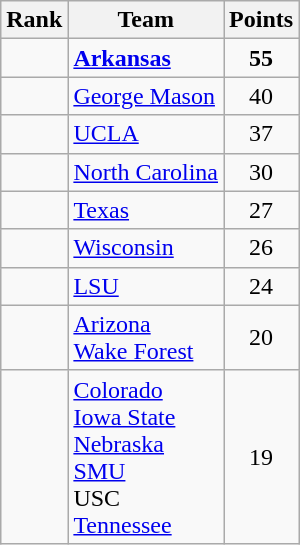<table class="wikitable sortable" style="text-align:center">
<tr>
<th>Rank</th>
<th>Team</th>
<th>Points</th>
</tr>
<tr>
<td></td>
<td align="left"><strong><a href='#'>Arkansas</a></strong></td>
<td><strong>55</strong></td>
</tr>
<tr>
<td></td>
<td align="left"><a href='#'>George Mason</a></td>
<td>40</td>
</tr>
<tr>
<td></td>
<td align="left"><a href='#'>UCLA</a></td>
<td>37</td>
</tr>
<tr>
<td></td>
<td align="left"><a href='#'>North Carolina</a></td>
<td>30</td>
</tr>
<tr>
<td></td>
<td align="left"><a href='#'>Texas</a></td>
<td>27</td>
</tr>
<tr>
<td></td>
<td align="left"><a href='#'>Wisconsin</a></td>
<td>26</td>
</tr>
<tr>
<td></td>
<td align="left"><a href='#'>LSU</a></td>
<td>24</td>
</tr>
<tr>
<td></td>
<td align="left"><a href='#'>Arizona</a><br><a href='#'>Wake Forest</a></td>
<td>20</td>
</tr>
<tr>
<td></td>
<td align="left"><a href='#'>Colorado</a><br><a href='#'>Iowa State</a><br><a href='#'>Nebraska</a><br><a href='#'>SMU</a><br>USC<br><a href='#'>Tennessee</a></td>
<td>19</td>
</tr>
</table>
